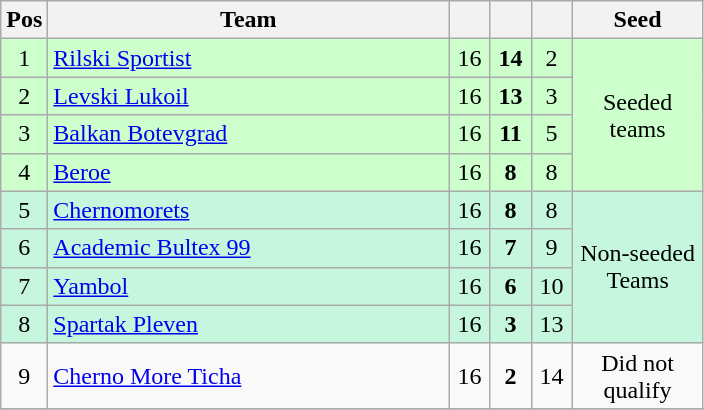<table class="wikitable" style="text-align: center;">
<tr>
<th width=15>Pos</th>
<th width=260>Team</th>
<th width=20></th>
<th width=20></th>
<th width=20></th>
<th width=80>Seed</th>
</tr>
<tr bgcolor="#cfc">
<td>1</td>
<td align="left"><a href='#'>Rilski Sportist</a></td>
<td>16</td>
<td><strong>14</strong></td>
<td>2</td>
<td rowspan=4>Seeded teams</td>
</tr>
<tr bgcolor="#cfc">
<td>2</td>
<td align="left"><a href='#'>Levski Lukoil</a></td>
<td>16</td>
<td><strong>13</strong></td>
<td>3</td>
</tr>
<tr bgcolor="#cfc">
<td>3</td>
<td align="left"><a href='#'>Balkan Botevgrad</a></td>
<td>16</td>
<td><strong>11</strong></td>
<td>5</td>
</tr>
<tr bgcolor="#cfc">
<td>4</td>
<td align="left"><a href='#'>Beroe</a></td>
<td>16</td>
<td><strong>8</strong></td>
<td>8</td>
</tr>
<tr bgcolor="#c6f7de">
<td>5</td>
<td align="left"><a href='#'>Chernomorets</a></td>
<td>16</td>
<td><strong>8</strong></td>
<td>8</td>
<td rowspan=4>Non-seeded Teams</td>
</tr>
<tr bgcolor="#c6f7de">
<td>6</td>
<td align="left"><a href='#'>Academic Bultex 99</a></td>
<td>16</td>
<td><strong>7</strong></td>
<td>9</td>
</tr>
<tr bgcolor="#c6f7de">
<td>7</td>
<td align="left"><a href='#'>Yambol</a></td>
<td>16</td>
<td><strong>6</strong></td>
<td>10</td>
</tr>
<tr bgcolor="#c6f7de ">
<td>8</td>
<td align="left"><a href='#'>Spartak Pleven</a></td>
<td>16</td>
<td><strong>3</strong></td>
<td>13</td>
</tr>
<tr>
<td>9</td>
<td align="left"><a href='#'>Cherno More Ticha</a></td>
<td>16</td>
<td><strong>2</strong></td>
<td>14</td>
<td>Did not qualify</td>
</tr>
<tr>
</tr>
</table>
